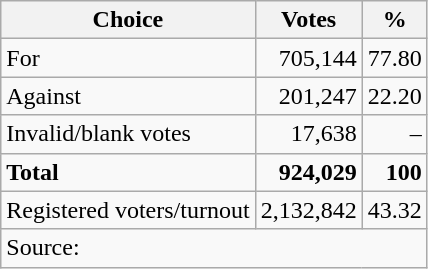<table class=wikitable style=text-align:right>
<tr>
<th>Choice</th>
<th>Votes</th>
<th>%</th>
</tr>
<tr>
<td align=left>For</td>
<td>705,144</td>
<td>77.80</td>
</tr>
<tr>
<td align=left>Against</td>
<td>201,247</td>
<td>22.20</td>
</tr>
<tr>
<td align=left>Invalid/blank votes</td>
<td>17,638</td>
<td>–</td>
</tr>
<tr>
<td align=left><strong>Total</strong></td>
<td><strong>924,029</strong></td>
<td><strong>100</strong></td>
</tr>
<tr>
<td align=left>Registered voters/turnout</td>
<td>2,132,842</td>
<td>43.32</td>
</tr>
<tr>
<td align=left colspan=3>Source: </td>
</tr>
</table>
